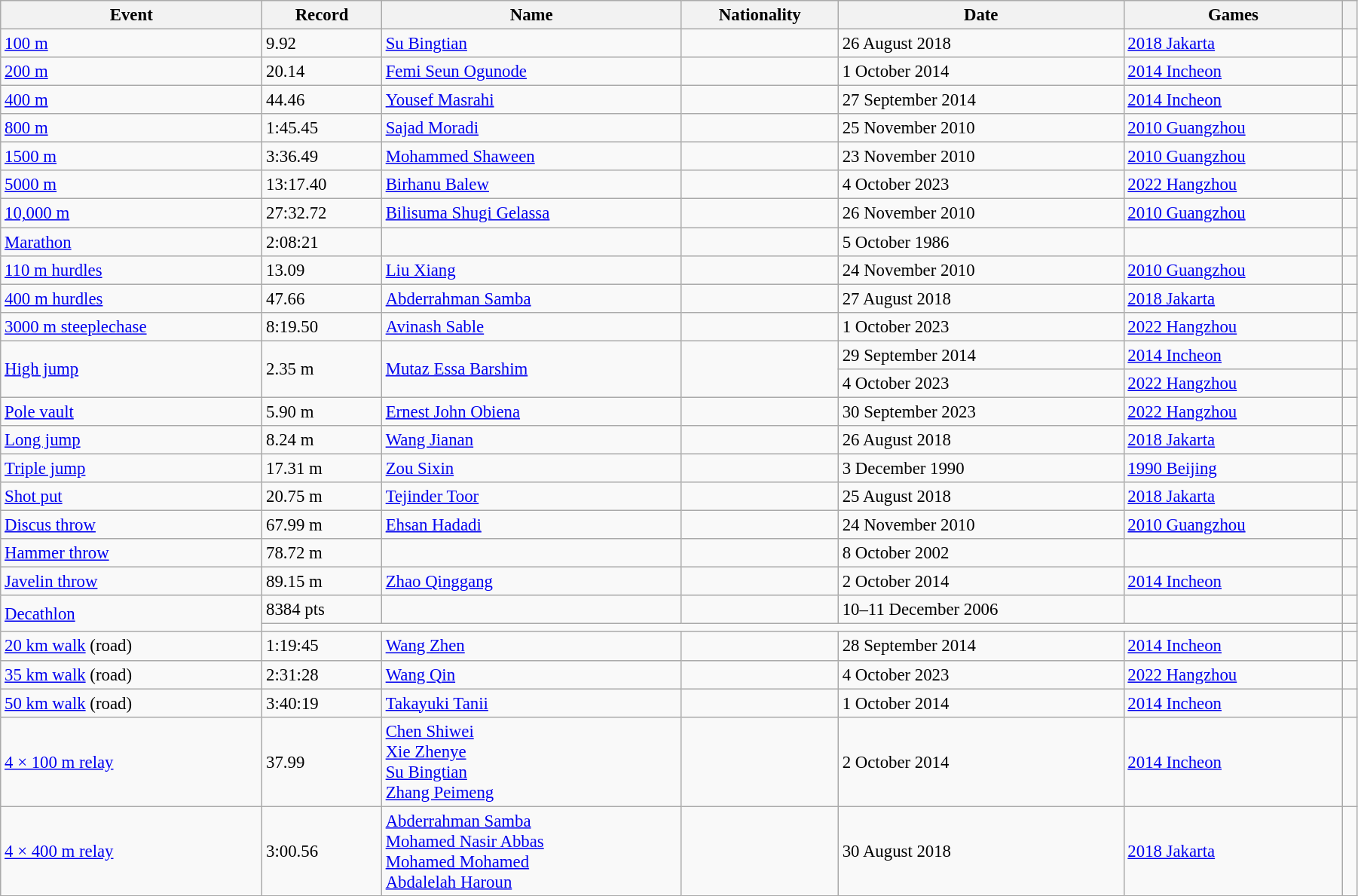<table class="wikitable" style="font-size:95%; width: 95%;">
<tr>
<th>Event</th>
<th>Record</th>
<th>Name</th>
<th>Nationality</th>
<th>Date</th>
<th>Games</th>
<th></th>
</tr>
<tr>
<td><a href='#'>100 m</a></td>
<td>9.92 </td>
<td><a href='#'>Su Bingtian</a></td>
<td></td>
<td>26 August 2018</td>
<td><a href='#'>2018 Jakarta</a></td>
<td></td>
</tr>
<tr>
<td><a href='#'>200 m</a></td>
<td>20.14 </td>
<td><a href='#'>Femi Seun Ogunode</a></td>
<td></td>
<td>1 October 2014</td>
<td><a href='#'>2014 Incheon</a></td>
<td></td>
</tr>
<tr>
<td><a href='#'>400 m</a></td>
<td>44.46</td>
<td><a href='#'>Yousef Masrahi</a></td>
<td></td>
<td>27 September 2014</td>
<td><a href='#'>2014 Incheon</a></td>
<td></td>
</tr>
<tr>
<td><a href='#'>800 m</a></td>
<td>1:45.45</td>
<td><a href='#'>Sajad Moradi</a></td>
<td></td>
<td>25 November 2010</td>
<td><a href='#'>2010 Guangzhou</a></td>
<td></td>
</tr>
<tr>
<td><a href='#'>1500 m</a></td>
<td>3:36.49</td>
<td><a href='#'>Mohammed Shaween</a></td>
<td></td>
<td>23 November 2010</td>
<td><a href='#'>2010 Guangzhou</a></td>
<td></td>
</tr>
<tr>
<td><a href='#'>5000 m</a></td>
<td>13:17.40</td>
<td><a href='#'>Birhanu Balew</a></td>
<td></td>
<td>4 October 2023</td>
<td><a href='#'>2022 Hangzhou</a></td>
<td></td>
</tr>
<tr>
<td><a href='#'>10,000 m</a></td>
<td>27:32.72</td>
<td><a href='#'>Bilisuma Shugi Gelassa</a></td>
<td></td>
<td>26 November 2010</td>
<td><a href='#'>2010 Guangzhou</a></td>
<td></td>
</tr>
<tr>
<td><a href='#'>Marathon</a></td>
<td>2:08:21</td>
<td></td>
<td></td>
<td>5 October 1986</td>
<td></td>
<td></td>
</tr>
<tr>
<td><a href='#'>110 m hurdles</a></td>
<td>13.09 </td>
<td><a href='#'>Liu Xiang</a></td>
<td></td>
<td>24 November 2010</td>
<td><a href='#'>2010 Guangzhou</a></td>
<td></td>
</tr>
<tr>
<td><a href='#'>400 m hurdles</a></td>
<td>47.66</td>
<td><a href='#'>Abderrahman Samba</a></td>
<td></td>
<td>27 August 2018</td>
<td><a href='#'>2018 Jakarta</a></td>
<td></td>
</tr>
<tr>
<td><a href='#'>3000 m steeplechase</a></td>
<td>8:19.50</td>
<td><a href='#'>Avinash Sable</a></td>
<td></td>
<td>1 October 2023</td>
<td><a href='#'>2022 Hangzhou</a></td>
<td></td>
</tr>
<tr>
<td rowspan=2><a href='#'>High jump</a></td>
<td rowspan=2>2.35 m</td>
<td rowspan=2><a href='#'>Mutaz Essa Barshim</a></td>
<td rowspan=2></td>
<td>29 September 2014</td>
<td><a href='#'>2014 Incheon</a></td>
<td></td>
</tr>
<tr>
<td>4 October 2023</td>
<td><a href='#'>2022 Hangzhou</a></td>
<td></td>
</tr>
<tr>
<td><a href='#'>Pole vault</a></td>
<td>5.90 m</td>
<td><a href='#'>Ernest John Obiena</a></td>
<td></td>
<td>30 September 2023</td>
<td><a href='#'>2022 Hangzhou</a></td>
<td></td>
</tr>
<tr>
<td><a href='#'>Long jump</a></td>
<td>8.24 m </td>
<td><a href='#'>Wang Jianan</a></td>
<td></td>
<td>26 August 2018</td>
<td><a href='#'>2018 Jakarta</a></td>
<td></td>
</tr>
<tr>
<td><a href='#'>Triple jump</a></td>
<td>17.31 m </td>
<td><a href='#'>Zou Sixin</a></td>
<td></td>
<td>3 December 1990</td>
<td><a href='#'>1990 Beijing</a></td>
<td></td>
</tr>
<tr>
<td><a href='#'>Shot put</a></td>
<td>20.75 m</td>
<td><a href='#'>Tejinder Toor</a></td>
<td></td>
<td>25 August 2018</td>
<td><a href='#'>2018 Jakarta</a></td>
<td></td>
</tr>
<tr>
<td><a href='#'>Discus throw</a></td>
<td>67.99 m</td>
<td><a href='#'>Ehsan Hadadi</a></td>
<td></td>
<td>24 November 2010</td>
<td><a href='#'>2010 Guangzhou</a></td>
<td></td>
</tr>
<tr>
<td><a href='#'>Hammer throw</a></td>
<td>78.72 m</td>
<td></td>
<td></td>
<td>8 October 2002</td>
<td></td>
<td></td>
</tr>
<tr>
<td><a href='#'>Javelin throw</a></td>
<td>89.15 m</td>
<td><a href='#'>Zhao Qinggang</a></td>
<td></td>
<td>2 October 2014</td>
<td><a href='#'>2014 Incheon</a></td>
<td></td>
</tr>
<tr>
<td rowspan=2><a href='#'>Decathlon</a></td>
<td>8384 pts</td>
<td></td>
<td></td>
<td>10–11 December 2006</td>
<td></td>
<td></td>
</tr>
<tr>
<td colspan=5></td>
<td></td>
</tr>
<tr>
<td><a href='#'>20 km walk</a> (road)</td>
<td>1:19:45</td>
<td><a href='#'>Wang Zhen</a></td>
<td></td>
<td>28 September 2014</td>
<td><a href='#'>2014 Incheon</a></td>
<td></td>
</tr>
<tr>
<td><a href='#'>35 km walk</a> (road)</td>
<td>2:31:28</td>
<td><a href='#'>Wang Qin</a></td>
<td></td>
<td>4 October 2023</td>
<td><a href='#'>2022 Hangzhou</a></td>
<td></td>
</tr>
<tr>
<td><a href='#'>50 km walk</a> (road)</td>
<td>3:40:19</td>
<td><a href='#'>Takayuki Tanii</a></td>
<td></td>
<td>1 October 2014</td>
<td><a href='#'>2014 Incheon</a></td>
<td></td>
</tr>
<tr>
<td><a href='#'>4 × 100 m relay</a></td>
<td>37.99</td>
<td><a href='#'>Chen Shiwei</a><br><a href='#'>Xie Zhenye</a><br><a href='#'>Su Bingtian</a><br><a href='#'>Zhang Peimeng</a></td>
<td></td>
<td>2 October 2014</td>
<td><a href='#'>2014 Incheon</a></td>
<td></td>
</tr>
<tr>
<td><a href='#'>4 × 400 m relay</a></td>
<td>3:00.56</td>
<td><a href='#'>Abderrahman Samba</a><br><a href='#'>Mohamed Nasir Abbas</a><br><a href='#'>Mohamed Mohamed</a><br><a href='#'>Abdalelah Haroun</a></td>
<td></td>
<td>30 August 2018</td>
<td><a href='#'>2018 Jakarta</a></td>
<td></td>
</tr>
</table>
